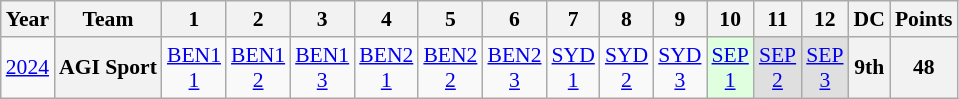<table class="wikitable" style="text-align:center; font-size:90%">
<tr>
<th>Year</th>
<th>Team</th>
<th>1</th>
<th>2</th>
<th>3</th>
<th>4</th>
<th>5</th>
<th>6</th>
<th>7</th>
<th>8</th>
<th>9</th>
<th>10</th>
<th>11</th>
<th>12</th>
<th>DC</th>
<th>Points</th>
</tr>
<tr>
<td><a href='#'>2024</a></td>
<th>AGI Sport</th>
<td><a href='#'>BEN1<br>1</a></td>
<td><a href='#'>BEN1<br>2</a></td>
<td><a href='#'>BEN1<br>3</a></td>
<td><a href='#'>BEN2<br>1</a></td>
<td><a href='#'>BEN2<br>2</a></td>
<td><a href='#'>BEN2<br>3</a></td>
<td><a href='#'>SYD<br>1</a></td>
<td><a href='#'>SYD<br>2</a></td>
<td><a href='#'>SYD<br>3</a></td>
<td style="background:#DFFFDF"><a href='#'>SEP<br>1</a><br></td>
<td style="background:#DFDFDF"><a href='#'>SEP<br>2</a><br></td>
<td style="background:#DFDFDF"><a href='#'>SEP<br>3</a><br></td>
<th>9th</th>
<th>48</th>
</tr>
</table>
